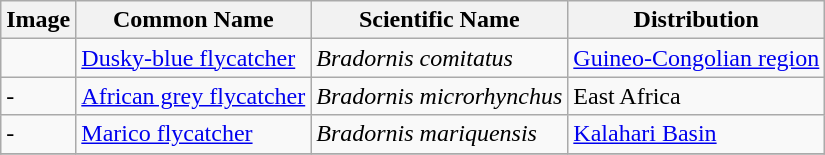<table class="wikitable">
<tr>
<th>Image</th>
<th>Common Name</th>
<th>Scientific Name</th>
<th>Distribution</th>
</tr>
<tr>
<td></td>
<td><a href='#'>Dusky-blue flycatcher</a></td>
<td><em>Bradornis comitatus</em></td>
<td><a href='#'>Guineo-Congolian region</a></td>
</tr>
<tr>
<td>-</td>
<td><a href='#'>African grey flycatcher</a></td>
<td><em>Bradornis microrhynchus</em></td>
<td>East Africa</td>
</tr>
<tr>
<td>-</td>
<td><a href='#'>Marico flycatcher</a></td>
<td><em>Bradornis mariquensis</em></td>
<td><a href='#'>Kalahari Basin</a></td>
</tr>
<tr>
</tr>
</table>
